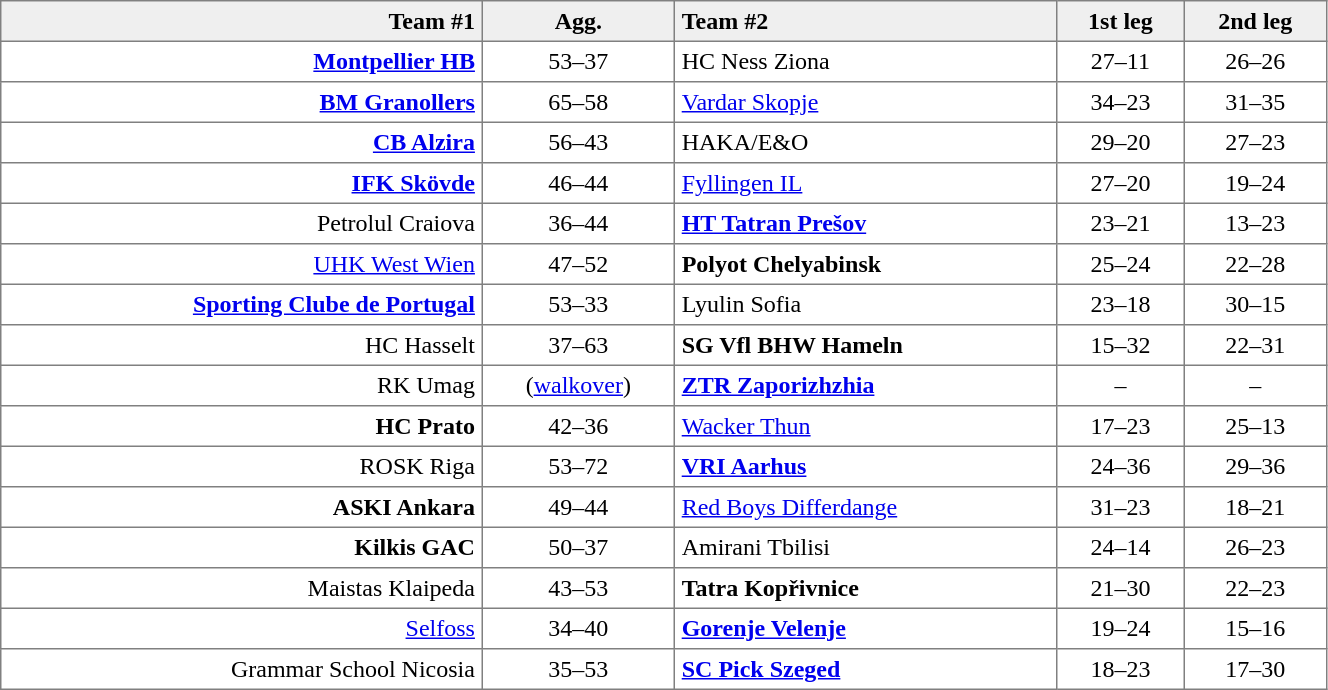<table border="1" cellspacing="0" cellpadding="4"  style="border-collapse:collapse; width:70%;">
<tr style="background:#efefef;">
<th align=right>Team #1</th>
<th>Agg.</th>
<th style="text-align:left;">Team #2</th>
<th>1st leg</th>
<th>2nd leg</th>
</tr>
<tr>
<td align=right><strong><a href='#'>Montpellier HB</a></strong> </td>
<td align=center>53–37</td>
<td> HC Ness Ziona</td>
<td align=center>27–11</td>
<td align=center>26–26</td>
</tr>
<tr>
<td align=right><strong><a href='#'>BM Granollers</a></strong> </td>
<td align=center>65–58</td>
<td> <a href='#'>Vardar Skopje</a></td>
<td align=center>34–23</td>
<td align=center>31–35</td>
</tr>
<tr>
<td align=right><strong><a href='#'>CB Alzira</a></strong> </td>
<td align=center>56–43</td>
<td> HAKA/E&O</td>
<td align=center>29–20</td>
<td align=center>27–23</td>
</tr>
<tr>
<td align=right><strong><a href='#'>IFK Skövde</a></strong> </td>
<td align=center>46–44</td>
<td> <a href='#'>Fyllingen IL</a></td>
<td align=center>27–20</td>
<td align=center>19–24</td>
</tr>
<tr>
<td align=right>Petrolul Craiova </td>
<td align=center>36–44</td>
<td> <strong><a href='#'>HT Tatran Prešov</a></strong></td>
<td align=center>23–21</td>
<td align=center>13–23</td>
</tr>
<tr>
<td align=right><a href='#'>UHK West Wien</a> </td>
<td align=center>47–52</td>
<td> <strong>Polyot Chelyabinsk</strong></td>
<td align=center>25–24</td>
<td align=center>22–28</td>
</tr>
<tr>
<td align=right><strong><a href='#'>Sporting Clube de Portugal</a></strong> </td>
<td align=center>53–33</td>
<td> Lyulin Sofia</td>
<td align=center>23–18</td>
<td align=center>30–15</td>
</tr>
<tr>
<td align=right>HC Hasselt </td>
<td align=center>37–63</td>
<td> <strong>SG Vfl BHW Hameln</strong></td>
<td align=center>15–32</td>
<td align=center>22–31</td>
</tr>
<tr>
<td align=right>RK Umag </td>
<td align=center>(<a href='#'>walkover</a>)</td>
<td> <strong><a href='#'>ZTR Zaporizhzhia</a></strong></td>
<td align=center>–</td>
<td align=center>–</td>
</tr>
<tr>
<td align=right><strong>HC Prato</strong> </td>
<td align=center>42–36</td>
<td> <a href='#'>Wacker Thun</a></td>
<td align=center>17–23</td>
<td align=center>25–13</td>
</tr>
<tr>
<td align=right>ROSK Riga </td>
<td align=center>53–72</td>
<td> <strong><a href='#'>VRI Aarhus</a></strong></td>
<td align=center>24–36</td>
<td align=center>29–36</td>
</tr>
<tr>
<td align=right><strong>ASKI Ankara</strong> </td>
<td align=center>49–44</td>
<td> <a href='#'>Red Boys Differdange</a></td>
<td align=center>31–23</td>
<td align=center>18–21</td>
</tr>
<tr>
<td align=right><strong>Kilkis GAC</strong> </td>
<td align=center>50–37</td>
<td> Amirani Tbilisi</td>
<td align=center>24–14</td>
<td align=center>26–23</td>
</tr>
<tr>
<td align=right>Maistas Klaipeda </td>
<td align=center>43–53</td>
<td> <strong>Tatra Kopřivnice</strong></td>
<td align=center>21–30</td>
<td align=center>22–23</td>
</tr>
<tr>
<td align=right><a href='#'>Selfoss</a> </td>
<td align=center>34–40</td>
<td> <strong><a href='#'>Gorenje Velenje</a></strong></td>
<td align=center>19–24</td>
<td align=center>15–16</td>
</tr>
<tr>
<td align=right>Grammar School Nicosia </td>
<td align=center>35–53</td>
<td> <strong><a href='#'>SC Pick Szeged</a></strong></td>
<td align=center>18–23</td>
<td align=center>17–30</td>
</tr>
</table>
